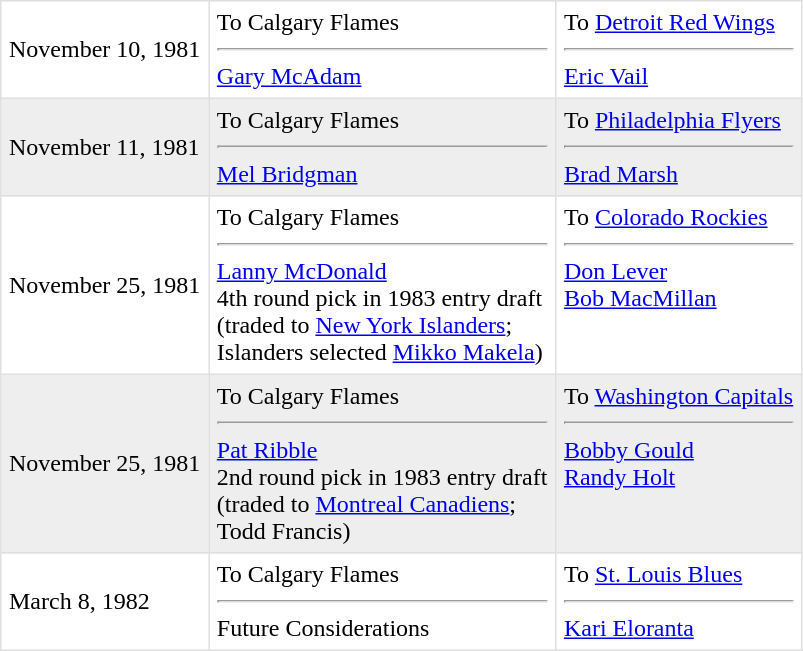<table border=1 style="border-collapse:collapse" bordercolor="#DFDFDF"  cellpadding="5">
<tr>
<td>November 10, 1981</td>
<td valign="top">To Calgary Flames <hr><a href='#'>Gary McAdam</a></td>
<td valign="top">To <a href='#'>Detroit Red Wings</a><hr><a href='#'>Eric Vail</a></td>
</tr>
<tr bgcolor="eeeeee">
<td>November 11, 1981</td>
<td valign="top">To Calgary Flames <hr><a href='#'>Mel Bridgman</a></td>
<td valign="top">To <a href='#'>Philadelphia Flyers</a><hr><a href='#'>Brad Marsh</a></td>
</tr>
<tr>
<td>November 25, 1981</td>
<td valign="top">To Calgary Flames <hr><a href='#'>Lanny McDonald</a><br>4th round pick in 1983 entry draft<br>(traded to <a href='#'>New York Islanders</a>;<br>Islanders selected <a href='#'>Mikko Makela</a>)</td>
<td valign="top">To <a href='#'>Colorado Rockies</a><hr><a href='#'>Don Lever</a><br><a href='#'>Bob MacMillan</a></td>
</tr>
<tr bgcolor="eeeeee">
<td>November 25, 1981</td>
<td valign="top">To Calgary Flames <hr><a href='#'>Pat Ribble</a><br>2nd round pick in 1983 entry draft<br>(traded to <a href='#'>Montreal Canadiens</a>;<br>Todd Francis)</td>
<td valign="top">To <a href='#'>Washington Capitals</a><hr><a href='#'>Bobby Gould</a><br><a href='#'>Randy Holt</a></td>
</tr>
<tr>
<td>March 8, 1982</td>
<td valign="top">To Calgary Flames <hr>Future Considerations</td>
<td valign="top">To <a href='#'>St. Louis Blues</a><hr><a href='#'>Kari Eloranta</a></td>
</tr>
</table>
